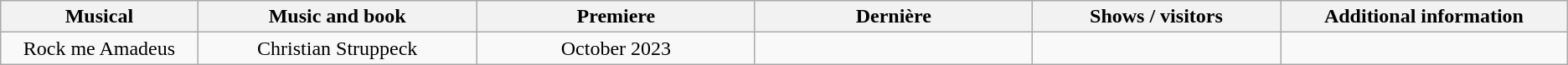<table class="wikitable" style="text-align:center">
<tr>
<th style="width:200px">Musical</th>
<th style="width:300px">Music and book</th>
<th style="width:300px">Premiere</th>
<th style="width:300px">Dernière</th>
<th style="width:270px">Shows / visitors</th>
<th style="width:300px">Additional information</th>
</tr>
<tr>
<td>Rock me Amadeus</td>
<td>Christian Struppeck</td>
<td>October 2023</td>
<td></td>
<td></td>
<td></td>
</tr>
</table>
